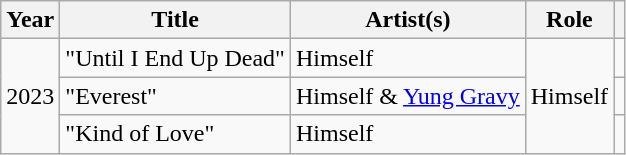<table class="wikitable plainrowheaders" style="margin-right: 0">
<tr>
<th scope="col">Year</th>
<th scope="col">Title</th>
<th scope="col">Artist(s)</th>
<th>Role</th>
<th scope="col" class="unsortable"></th>
</tr>
<tr>
<td rowspan="3">2023</td>
<td>"Until I End Up Dead"</td>
<td>Himself</td>
<td rowspan="3">Himself</td>
<td style="text-align: center"></td>
</tr>
<tr>
<td>"Everest"</td>
<td>Himself & <a href='#'>Yung Gravy</a></td>
<td style="text-align: center"></td>
</tr>
<tr>
<td>"Kind of Love"</td>
<td>Himself</td>
<td style="text-align: center"></td>
</tr>
</table>
